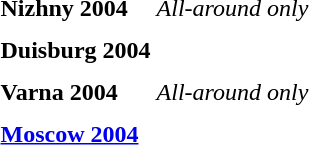<table>
<tr>
<th scope=row style="text-align:left">Nizhny 2004 </th>
<td colspan=3 align=center><em>All-around only</em></td>
</tr>
<tr>
<th scope=row style="text-align:left">Duisburg 2004 </th>
<td style="height:30px;" font-size:95%"></td>
<td style="height:30px;" font-size:95%"></td>
<td style="height:30px;" font-size:95%"></td>
</tr>
<tr>
<th scope=row style="text-align:left">Varna 2004 </th>
<td colspan=3 align=center><em>All-around only</em></td>
</tr>
<tr>
<th scope=row style="text-align:left"><a href='#'>Moscow 2004</a></th>
<td style="height:30px;" font-size:95%"></td>
<td style="height:30px;" font-size:95%"></td>
<td style="height:30px;" font-size:95%"></td>
</tr>
</table>
